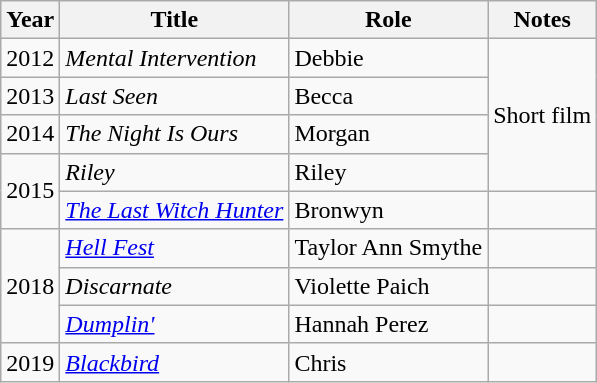<table class="wikitable sortable">
<tr>
<th scope="col">Year</th>
<th scope="col">Title</th>
<th scope="col">Role</th>
<th scope="col">Notes</th>
</tr>
<tr>
<td>2012</td>
<td><em>Mental Intervention</em></td>
<td>Debbie</td>
<td rowspan="4">Short film</td>
</tr>
<tr>
<td>2013</td>
<td><em>Last Seen</em></td>
<td>Becca</td>
</tr>
<tr>
<td>2014</td>
<td><em>The Night Is Ours</em></td>
<td>Morgan</td>
</tr>
<tr>
<td rowspan=2>2015</td>
<td><em>Riley</em></td>
<td>Riley</td>
</tr>
<tr>
<td><em><a href='#'>The Last Witch Hunter</a></em></td>
<td>Bronwyn</td>
<td></td>
</tr>
<tr>
<td rowspan=3>2018</td>
<td><em><a href='#'>Hell Fest</a></em></td>
<td>Taylor Ann Smythe</td>
<td></td>
</tr>
<tr>
<td><em>Discarnate</em></td>
<td>Violette Paich</td>
<td></td>
</tr>
<tr>
<td><em><a href='#'>Dumplin'</a></em></td>
<td>Hannah Perez</td>
<td></td>
</tr>
<tr>
<td>2019</td>
<td><em><a href='#'>Blackbird</a></em></td>
<td>Chris</td>
<td></td>
</tr>
</table>
